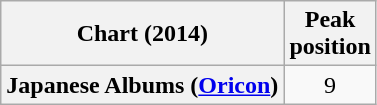<table class="wikitable plainrowheaders" style="text-align:center">
<tr>
<th scope="col">Chart (2014)</th>
<th scope="col">Peak<br>position</th>
</tr>
<tr>
<th scope="row">Japanese Albums (<a href='#'>Oricon</a>)</th>
<td>9</td>
</tr>
</table>
